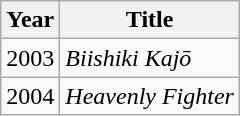<table class="wikitable">
<tr>
<th>Year</th>
<th>Title</th>
</tr>
<tr>
<td>2003</td>
<td><em>Biishiki Kajō</em></td>
</tr>
<tr>
<td>2004</td>
<td><em>Heavenly Fighter</em></td>
</tr>
</table>
